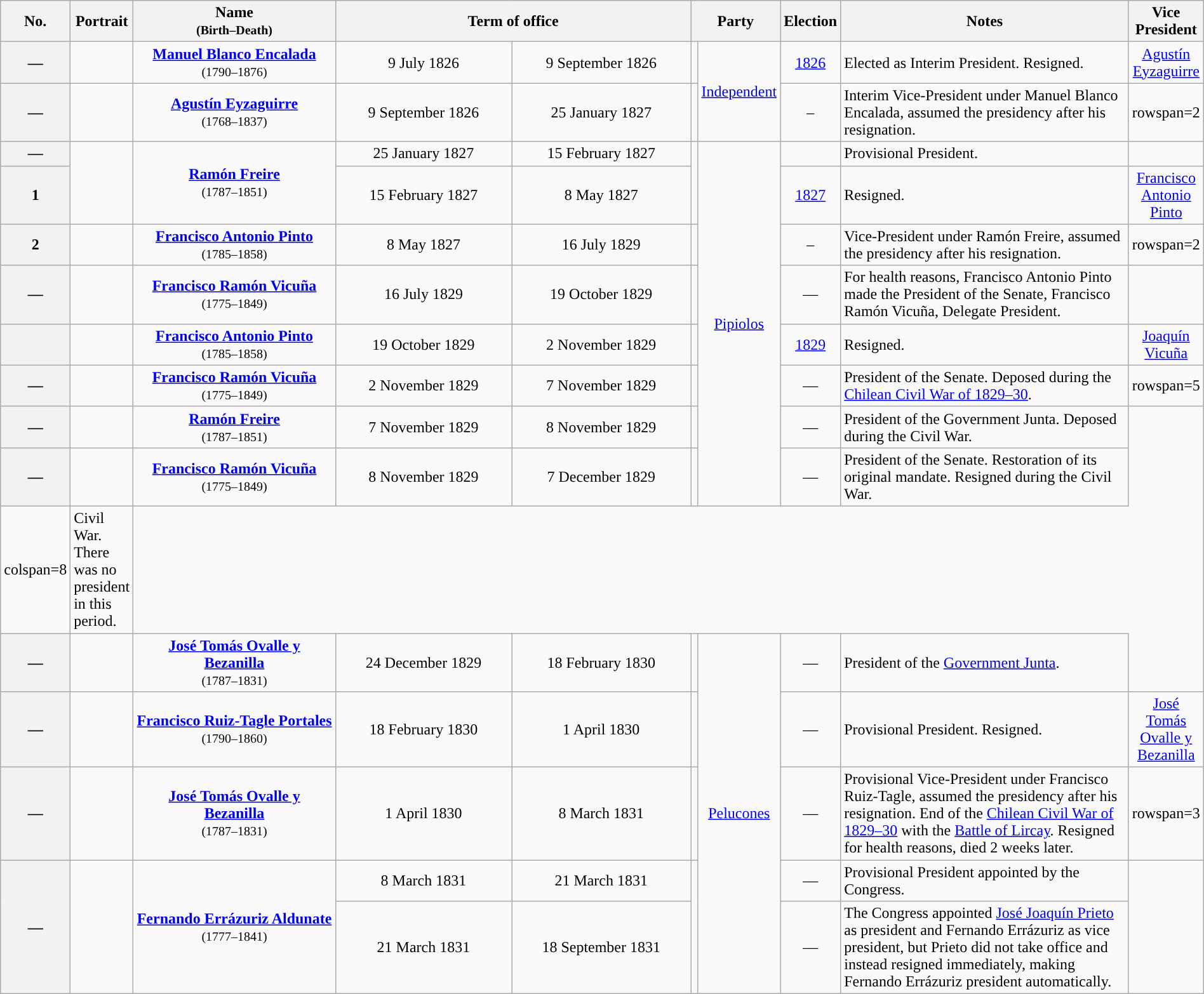<table class="wikitable" width="100%" style="text-align: center;">
<tr>
<th width="2%">No.</th>
<th width="5%">Portrait</th>
<th width="20%">Name<br><small>(Birth–Death)</small></th>
<th colspan="2" width="35%">Term of office</th>
<th width="5%" colspan=2>Party</th>
<th width="4%">Election</th>
<th width="29%">Notes</th>
<th>Vice President</th>
</tr>
<tr>
<th>—</th>
<td></td>
<td><strong><a href='#'>Manuel Blanco Encalada</a></strong><br><small>(1790–1876)</small></td>
<td>9 July 1826</td>
<td>9 September 1826</td>
<td style="background-color:"></td>
<td rowspan="2"><a href='#'>Independent</a></td>
<td><a href='#'>1826</a></td>
<td align=left>Elected as Interim President. Resigned.</td>
<td><a href='#'>Agustín Eyzaguirre</a></td>
</tr>
<tr>
<th>—</th>
<td></td>
<td><strong><a href='#'>Agustín Eyzaguirre</a></strong><br><small>(1768–1837)</small></td>
<td>9 September 1826</td>
<td>25 January 1827</td>
<td style="background-color:"></td>
<td>–</td>
<td align=left>Interim Vice-President under Manuel Blanco Encalada, assumed the presidency after his resignation.</td>
<td>rowspan=2 </td>
</tr>
<tr>
<th>—</th>
<td rowspan=2></td>
<td rowspan=2><strong><a href='#'>Ramón Freire</a></strong><br><small>(1787–1851)</small></td>
<td>25 January 1827</td>
<td>15 February 1827</td>
<td rowspan=2 style="background-color:"></td>
<td rowspan="8"><a href='#'>Pipiolos</a></td>
<td></td>
<td align=left>Provisional President.</td>
</tr>
<tr>
<th>1</th>
<td>15 February 1827</td>
<td>8 May 1827</td>
<td><a href='#'>1827</a></td>
<td align=left>Resigned.</td>
<td><a href='#'>Francisco Antonio Pinto</a></td>
</tr>
<tr>
<th>2</th>
<td></td>
<td><strong><a href='#'>Francisco Antonio Pinto</a></strong><br><small>(1785–1858)</small></td>
<td>8 May 1827</td>
<td>16 July 1829</td>
<td style="background-color:"></td>
<td>–</td>
<td align=left>Vice-President under Ramón Freire, assumed the presidency after his resignation.</td>
<td>rowspan=2 </td>
</tr>
<tr>
<th>—</th>
<td></td>
<td><strong><a href='#'>Francisco Ramón Vicuña</a></strong><br><small>(1775–1849)</small></td>
<td>16 July 1829</td>
<td>19 October 1829</td>
<td style="background-color:"></td>
<td>—</td>
<td align=left>For health reasons, Francisco Antonio Pinto made the President of the Senate, Francisco Ramón Vicuña, Delegate President.</td>
</tr>
<tr>
<th></th>
<td></td>
<td><strong><a href='#'>Francisco Antonio Pinto</a></strong><br><small>(1785–1858)</small></td>
<td>19 October 1829</td>
<td>2 November 1829</td>
<td style="background-color:"></td>
<td><a href='#'>1829</a></td>
<td align=left>Resigned.</td>
<td><a href='#'>Joaquín Vicuña</a></td>
</tr>
<tr>
<th>—</th>
<td></td>
<td><strong><a href='#'>Francisco Ramón Vicuña</a></strong><br><small>(1775–1849)</small></td>
<td>2 November 1829</td>
<td>7 November 1829</td>
<td style="background-color:"></td>
<td>—</td>
<td align=left>President of the Senate. Deposed during the <a href='#'>Chilean Civil War of 1829–30</a>.</td>
<td>rowspan=5 </td>
</tr>
<tr>
<th>—</th>
<td></td>
<td><strong><a href='#'>Ramón Freire</a></strong><br><small>(1787–1851)</small></td>
<td>7 November 1829</td>
<td>8 November 1829</td>
<td style="background-color:"></td>
<td>—</td>
<td align=left>President of the Government Junta. Deposed during the Civil War.</td>
</tr>
<tr>
<th>—</th>
<td></td>
<td><strong><a href='#'>Francisco Ramón Vicuña</a></strong><br><small>(1775–1849)</small></td>
<td>8 November 1829</td>
<td>7 December 1829</td>
<td style="background-color:"></td>
<td>—</td>
<td align=left>President of the Senate. Restoration of its original mandate. Resigned during the Civil War.</td>
</tr>
<tr>
<td>colspan=8 </td>
<td align=left>Civil War. There was no president in this period.</td>
</tr>
<tr>
<th>—</th>
<td></td>
<td><strong><a href='#'>José Tomás Ovalle y Bezanilla</a></strong><br><small>(1787–1831)</small></td>
<td>24 December 1829</td>
<td>18 February 1830</td>
<td style="background-color:"></td>
<td rowspan="5"><a href='#'>Pelucones</a></td>
<td>—</td>
<td align=left>President of the <a href='#'>Government Junta</a>.</td>
</tr>
<tr>
<th>—</th>
<td></td>
<td><strong><a href='#'>Francisco Ruiz-Tagle Portales</a></strong><br><small>(1790–1860)</small></td>
<td>18 February 1830</td>
<td>1 April 1830</td>
<td style="background-color:"></td>
<td>—</td>
<td align=left>Provisional President. Resigned.</td>
<td><a href='#'>José Tomás Ovalle y Bezanilla</a></td>
</tr>
<tr>
<th>—</th>
<td></td>
<td><strong><a href='#'>José Tomás Ovalle y Bezanilla</a></strong><br><small>(1787–1831)</small></td>
<td>1 April 1830</td>
<td>8 March 1831</td>
<td style="background-color:"></td>
<td>—</td>
<td align=left>Provisional Vice-President under Francisco Ruiz-Tagle, assumed the presidency after his resignation. End of the <a href='#'>Chilean Civil War of 1829–30</a> with the <a href='#'>Battle of Lircay</a>. Resigned for health reasons, died 2 weeks later.</td>
<td>rowspan=3 </td>
</tr>
<tr>
<th rowspan=2>—</th>
<td rowspan=2></td>
<td rowspan=2><strong><a href='#'>Fernando Errázuriz Aldunate</a></strong><br><small>(1777–1841)</small></td>
<td>8 March 1831</td>
<td>21 March 1831</td>
<td rowspan=2 style="background-color:"></td>
<td>—</td>
<td align=left>Provisional President appointed by the Congress.</td>
</tr>
<tr>
<td>21 March 1831</td>
<td>18 September 1831</td>
<td>—</td>
<td align=left>The Congress appointed <a href='#'>José Joaquín Prieto</a> as president and Fernando Errázuriz as vice president, but Prieto did not take office and instead resigned immediately, making Fernando Errázuriz president automatically.</td>
</tr>
</table>
